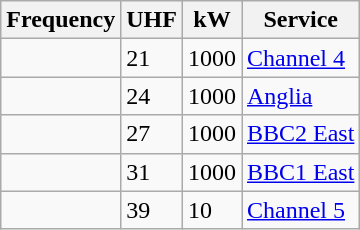<table class="wikitable sortable">
<tr>
<th>Frequency</th>
<th>UHF</th>
<th>kW</th>
<th>Service</th>
</tr>
<tr>
<td></td>
<td>21</td>
<td>1000</td>
<td><a href='#'>Channel 4</a></td>
</tr>
<tr>
<td></td>
<td>24</td>
<td>1000</td>
<td><a href='#'>Anglia</a></td>
</tr>
<tr>
<td></td>
<td>27</td>
<td>1000</td>
<td><a href='#'>BBC2 East</a></td>
</tr>
<tr>
<td></td>
<td>31</td>
<td>1000</td>
<td><a href='#'>BBC1 East</a></td>
</tr>
<tr>
<td></td>
<td>39</td>
<td>10</td>
<td><a href='#'>Channel 5</a></td>
</tr>
</table>
